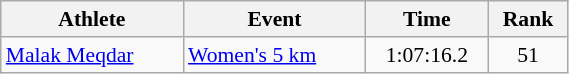<table class="wikitable" style="text-align:center; font-size:90%; width:30%;">
<tr>
<th>Athlete</th>
<th>Event</th>
<th>Time</th>
<th>Rank</th>
</tr>
<tr>
<td align=left><a href='#'>Malak Meqdar</a></td>
<td align=left><a href='#'>Women's 5 km</a></td>
<td>1:07:16.2</td>
<td>51</td>
</tr>
</table>
